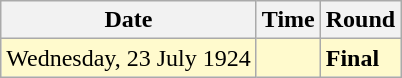<table class="wikitable">
<tr>
<th>Date</th>
<th>Time</th>
<th>Round</th>
</tr>
<tr style=background:lemonchiffon>
<td>Wednesday, 23 July 1924</td>
<td></td>
<td><strong>Final</strong></td>
</tr>
</table>
